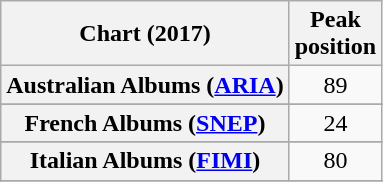<table class="wikitable sortable plainrowheaders" style="text-align:center">
<tr>
<th scope="col">Chart (2017)</th>
<th scope="col">Peak<br>position</th>
</tr>
<tr>
<th scope="row">Australian Albums (<a href='#'>ARIA</a>)</th>
<td>89</td>
</tr>
<tr>
</tr>
<tr>
</tr>
<tr>
<th scope="row">French Albums (<a href='#'>SNEP</a>)</th>
<td>24</td>
</tr>
<tr>
</tr>
<tr>
<th scope="row">Italian Albums (<a href='#'>FIMI</a>)</th>
<td>80</td>
</tr>
<tr>
</tr>
<tr>
</tr>
<tr>
</tr>
</table>
